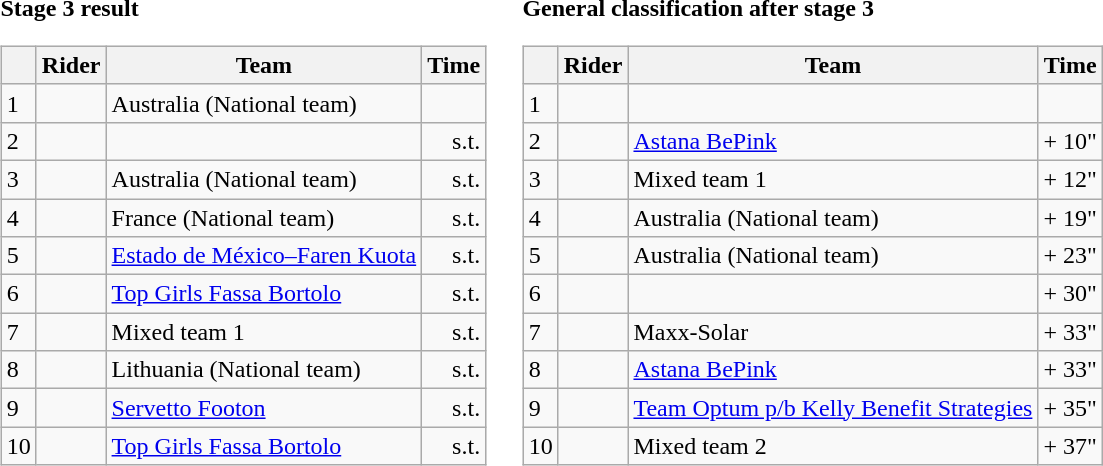<table>
<tr>
<td><strong>Stage 3 result</strong><br><table class="wikitable">
<tr>
<th></th>
<th>Rider</th>
<th>Team</th>
<th>Time</th>
</tr>
<tr>
<td>1</td>
<td></td>
<td>Australia (National team)</td>
<td align="right"></td>
</tr>
<tr>
<td>2</td>
<td></td>
<td></td>
<td align="right">s.t.</td>
</tr>
<tr>
<td>3</td>
<td></td>
<td>Australia (National team)</td>
<td align="right">s.t.</td>
</tr>
<tr>
<td>4</td>
<td></td>
<td>France (National team)</td>
<td align="right">s.t.</td>
</tr>
<tr>
<td>5</td>
<td></td>
<td><a href='#'>Estado de México–Faren Kuota</a></td>
<td align="right">s.t.</td>
</tr>
<tr>
<td>6</td>
<td></td>
<td><a href='#'>Top Girls Fassa Bortolo</a></td>
<td align="right">s.t.</td>
</tr>
<tr>
<td>7</td>
<td></td>
<td>Mixed team 1</td>
<td align="right">s.t.</td>
</tr>
<tr>
<td>8</td>
<td></td>
<td>Lithuania (National team)</td>
<td align="right">s.t.</td>
</tr>
<tr>
<td>9</td>
<td></td>
<td><a href='#'>Servetto Footon</a></td>
<td align="right">s.t.</td>
</tr>
<tr>
<td>10</td>
<td></td>
<td><a href='#'>Top Girls Fassa Bortolo</a></td>
<td align="right">s.t.</td>
</tr>
</table>
</td>
<td></td>
<td><strong>General classification after stage 3</strong><br><table class="wikitable">
<tr>
<th></th>
<th>Rider</th>
<th>Team</th>
<th>Time</th>
</tr>
<tr>
<td>1</td>
<td></td>
<td></td>
<td align="right"></td>
</tr>
<tr>
<td>2</td>
<td></td>
<td><a href='#'>Astana BePink</a></td>
<td align="right">+ 10"</td>
</tr>
<tr>
<td>3</td>
<td></td>
<td>Mixed team 1</td>
<td align="right">+ 12"</td>
</tr>
<tr>
<td>4</td>
<td></td>
<td>Australia (National team)</td>
<td align="right">+ 19"</td>
</tr>
<tr>
<td>5</td>
<td></td>
<td>Australia (National team)</td>
<td align="right">+ 23"</td>
</tr>
<tr>
<td>6</td>
<td></td>
<td></td>
<td align="right">+ 30"</td>
</tr>
<tr>
<td>7</td>
<td></td>
<td>Maxx-Solar</td>
<td align="right">+ 33"</td>
</tr>
<tr>
<td>8</td>
<td></td>
<td><a href='#'>Astana BePink</a></td>
<td align="right">+ 33"</td>
</tr>
<tr>
<td>9</td>
<td></td>
<td><a href='#'>Team Optum p/b Kelly Benefit Strategies</a></td>
<td align="right">+ 35"</td>
</tr>
<tr>
<td>10</td>
<td></td>
<td>Mixed team 2</td>
<td align="right">+ 37"</td>
</tr>
</table>
</td>
</tr>
</table>
